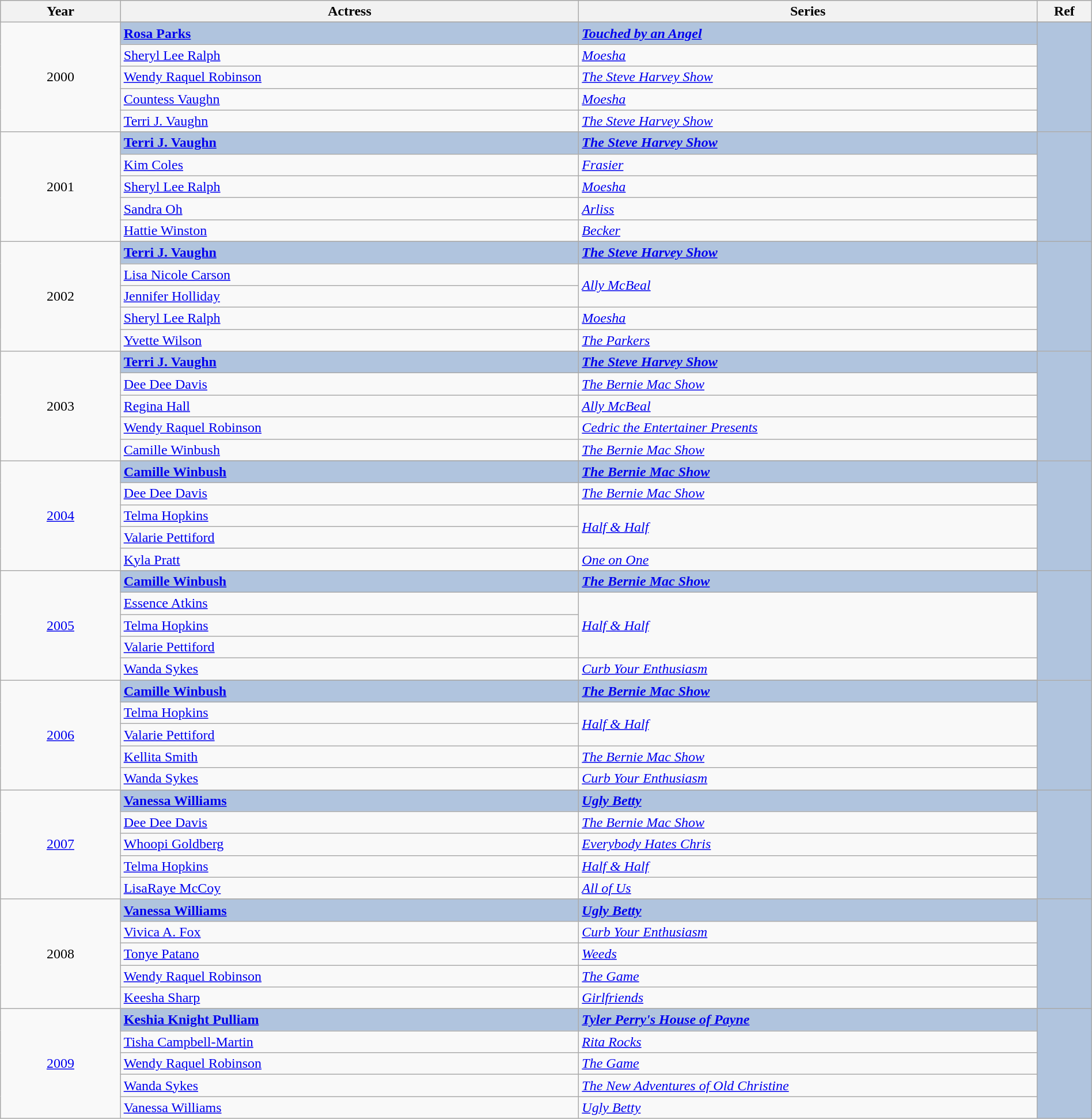<table class="wikitable" style="width:100%;">
<tr style="background:#bebebe;">
<th style="width:11%;">Year</th>
<th style="width:42%;">Actress</th>
<th style="width:42%;">Series</th>
<th style="width:5%;">Ref</th>
</tr>
<tr>
<td rowspan="6" align="center">2000</td>
</tr>
<tr style="background:#B0C4DE">
<td><strong><a href='#'>Rosa Parks</a></strong></td>
<td><strong><em><a href='#'>Touched by an Angel</a></em></strong></td>
<td rowspan="6" align="center"></td>
</tr>
<tr>
<td><a href='#'>Sheryl Lee Ralph</a></td>
<td><em><a href='#'>Moesha</a></em></td>
</tr>
<tr>
<td><a href='#'>Wendy Raquel Robinson</a></td>
<td><em><a href='#'>The Steve Harvey Show</a></em></td>
</tr>
<tr>
<td><a href='#'>Countess Vaughn</a></td>
<td><em><a href='#'>Moesha</a></em></td>
</tr>
<tr>
<td><a href='#'>Terri J. Vaughn</a></td>
<td><em><a href='#'>The Steve Harvey Show</a></em></td>
</tr>
<tr>
<td rowspan="6" align="center">2001</td>
</tr>
<tr style="background:#B0C4DE">
<td><strong><a href='#'>Terri J. Vaughn</a></strong></td>
<td><strong><em><a href='#'>The Steve Harvey Show</a></em></strong></td>
<td rowspan="6" align="center"></td>
</tr>
<tr>
<td><a href='#'>Kim Coles</a></td>
<td><em><a href='#'>Frasier</a></em></td>
</tr>
<tr>
<td><a href='#'>Sheryl Lee Ralph</a></td>
<td><em><a href='#'>Moesha</a></em></td>
</tr>
<tr>
<td><a href='#'>Sandra Oh</a></td>
<td><em><a href='#'>Arliss</a></em></td>
</tr>
<tr>
<td><a href='#'>Hattie Winston</a></td>
<td><em><a href='#'>Becker</a></em></td>
</tr>
<tr>
<td rowspan="6" align="center">2002</td>
</tr>
<tr style="background:#B0C4DE">
<td><strong><a href='#'>Terri J. Vaughn</a></strong></td>
<td><strong><em><a href='#'>The Steve Harvey Show</a></em></strong></td>
<td rowspan="6" align="center"></td>
</tr>
<tr>
<td><a href='#'>Lisa Nicole Carson</a></td>
<td rowspan="2"><em><a href='#'>Ally McBeal</a></em></td>
</tr>
<tr>
<td><a href='#'>Jennifer Holliday</a></td>
</tr>
<tr>
<td><a href='#'>Sheryl Lee Ralph</a></td>
<td><em><a href='#'>Moesha</a></em></td>
</tr>
<tr>
<td><a href='#'>Yvette Wilson</a></td>
<td><em><a href='#'>The Parkers</a></em></td>
</tr>
<tr>
<td rowspan="6" align="center">2003</td>
</tr>
<tr style="background:#B0C4DE">
<td><strong><a href='#'>Terri J. Vaughn</a></strong></td>
<td><strong><em><a href='#'>The Steve Harvey Show</a></em></strong></td>
<td rowspan="6" align="center"></td>
</tr>
<tr>
<td><a href='#'>Dee Dee Davis</a></td>
<td><em><a href='#'>The Bernie Mac Show</a></em></td>
</tr>
<tr>
<td><a href='#'>Regina Hall</a></td>
<td><em><a href='#'>Ally McBeal</a></em></td>
</tr>
<tr>
<td><a href='#'>Wendy Raquel Robinson</a></td>
<td><em><a href='#'>Cedric the Entertainer Presents</a></em></td>
</tr>
<tr>
<td><a href='#'>Camille Winbush</a></td>
<td><em><a href='#'>The Bernie Mac Show</a></em></td>
</tr>
<tr>
<td rowspan="6" align="center"><a href='#'>2004</a></td>
</tr>
<tr style="background:#B0C4DE">
<td><strong><a href='#'>Camille Winbush</a></strong></td>
<td><strong><em><a href='#'>The Bernie Mac Show</a></em></strong></td>
<td rowspan="6" align="center"></td>
</tr>
<tr>
<td><a href='#'>Dee Dee Davis</a></td>
<td><em><a href='#'>The Bernie Mac Show</a></em></td>
</tr>
<tr>
<td><a href='#'>Telma Hopkins</a></td>
<td rowspan="2"><em><a href='#'>Half & Half</a></em></td>
</tr>
<tr>
<td><a href='#'>Valarie Pettiford</a></td>
</tr>
<tr>
<td><a href='#'>Kyla Pratt</a></td>
<td><em><a href='#'>One on One</a></em></td>
</tr>
<tr>
<td rowspan="6" align="center"><a href='#'>2005</a></td>
</tr>
<tr style="background:#B0C4DE">
<td><strong><a href='#'>Camille Winbush</a></strong></td>
<td><strong><em><a href='#'>The Bernie Mac Show</a></em></strong></td>
<td rowspan="6" align="center"></td>
</tr>
<tr>
<td><a href='#'>Essence Atkins</a></td>
<td rowspan="3"><em><a href='#'>Half & Half</a></em></td>
</tr>
<tr>
<td><a href='#'>Telma Hopkins</a></td>
</tr>
<tr>
<td><a href='#'>Valarie Pettiford</a></td>
</tr>
<tr>
<td><a href='#'>Wanda Sykes</a></td>
<td><em><a href='#'>Curb Your Enthusiasm</a></em></td>
</tr>
<tr>
<td rowspan="6" align="center"><a href='#'>2006</a></td>
</tr>
<tr style="background:#B0C4DE">
<td><strong><a href='#'>Camille Winbush</a></strong></td>
<td><strong><em><a href='#'>The Bernie Mac Show</a></em></strong></td>
<td rowspan="6" align="center"></td>
</tr>
<tr>
<td><a href='#'>Telma Hopkins</a></td>
<td rowspan="2"><em><a href='#'>Half & Half</a></em></td>
</tr>
<tr>
<td><a href='#'>Valarie Pettiford</a></td>
</tr>
<tr>
<td><a href='#'>Kellita Smith</a></td>
<td><em><a href='#'>The Bernie Mac Show</a></em></td>
</tr>
<tr>
<td><a href='#'>Wanda Sykes</a></td>
<td><em><a href='#'>Curb Your Enthusiasm</a></em></td>
</tr>
<tr>
<td rowspan="6" align="center"><a href='#'>2007</a></td>
</tr>
<tr style="background:#B0C4DE">
<td><strong><a href='#'>Vanessa Williams</a></strong></td>
<td><strong><em><a href='#'>Ugly Betty</a></em></strong></td>
<td rowspan="6" align="center"></td>
</tr>
<tr>
<td><a href='#'>Dee Dee Davis</a></td>
<td><em><a href='#'>The Bernie Mac Show</a></em></td>
</tr>
<tr>
<td><a href='#'>Whoopi Goldberg</a></td>
<td><em><a href='#'>Everybody Hates Chris</a></em></td>
</tr>
<tr>
<td><a href='#'>Telma Hopkins</a></td>
<td><em><a href='#'>Half & Half</a></em></td>
</tr>
<tr>
<td><a href='#'>LisaRaye McCoy</a></td>
<td><em><a href='#'>All of Us</a></em></td>
</tr>
<tr>
<td rowspan="6" align="center">2008</td>
</tr>
<tr style="background:#B0C4DE">
<td><strong><a href='#'>Vanessa Williams</a></strong></td>
<td><strong><em><a href='#'>Ugly Betty</a></em></strong></td>
<td rowspan="6" align="center"></td>
</tr>
<tr>
<td><a href='#'>Vivica A. Fox</a></td>
<td><em><a href='#'>Curb Your Enthusiasm</a></em></td>
</tr>
<tr>
<td><a href='#'>Tonye Patano</a></td>
<td><em><a href='#'>Weeds</a></em></td>
</tr>
<tr>
<td><a href='#'>Wendy Raquel Robinson</a></td>
<td><em><a href='#'>The Game</a></em></td>
</tr>
<tr>
<td><a href='#'>Keesha Sharp</a></td>
<td><em><a href='#'>Girlfriends</a></em></td>
</tr>
<tr>
<td rowspan="6" align="center"><a href='#'>2009</a></td>
</tr>
<tr style="background:#B0C4DE">
<td><strong><a href='#'>Keshia Knight Pulliam</a></strong></td>
<td><strong><em><a href='#'>Tyler Perry's House of Payne</a></em></strong></td>
<td rowspan="6" align="center"></td>
</tr>
<tr>
<td><a href='#'>Tisha Campbell-Martin</a></td>
<td><em><a href='#'>Rita Rocks</a></em></td>
</tr>
<tr>
<td><a href='#'>Wendy Raquel Robinson</a></td>
<td><em><a href='#'>The Game</a></em></td>
</tr>
<tr>
<td><a href='#'>Wanda Sykes</a></td>
<td><em><a href='#'>The New Adventures of Old Christine</a></em></td>
</tr>
<tr>
<td><a href='#'>Vanessa Williams</a></td>
<td><em><a href='#'>Ugly Betty</a></em></td>
</tr>
</table>
